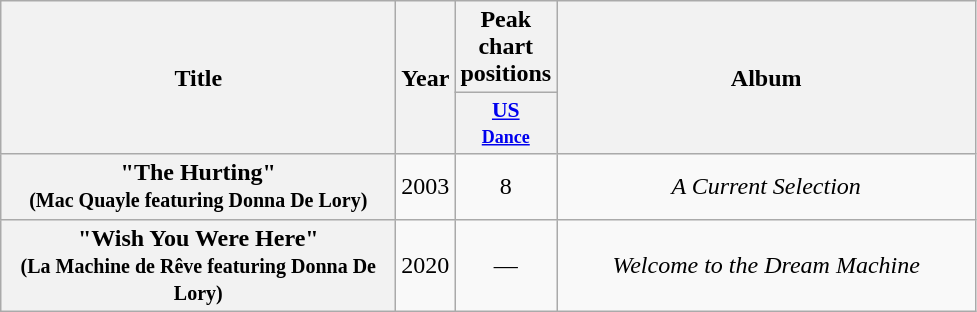<table class="wikitable plainrowheaders" style="text-align:center">
<tr>
<th scope="col" rowspan="2" style="width:16em;">Title</th>
<th scope="col" rowspan="2" style="width:1em;">Year</th>
<th scope="col" colspan="1" style="width:3em;">Peak chart positions</th>
<th scope="col" rowspan="2" style="width:17em;">Album</th>
</tr>
<tr>
<th scope="col" style="width:2em;font-size:90%;"><a href='#'>US<br><small>Dance</small></a><br></th>
</tr>
<tr>
<th scope="row">"The Hurting"<br><small>(Mac Quayle featuring Donna De Lory)</small></th>
<td>2003</td>
<td>8</td>
<td><em>A Current Selection</em></td>
</tr>
<tr>
<th scope="row">"Wish You Were Here"<br><small>(La Machine de Rêve featuring Donna De Lory)</small></th>
<td>2020</td>
<td>—</td>
<td><em>Welcome to the Dream Machine</em></td>
</tr>
</table>
